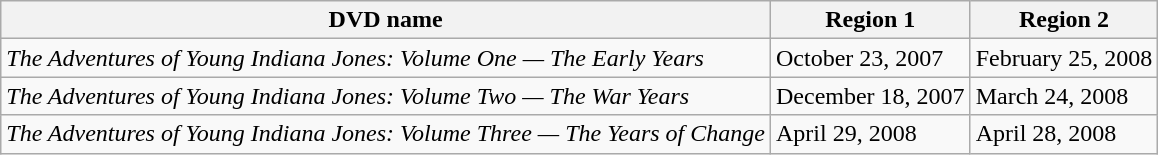<table class="wikitable">
<tr>
<th>DVD name</th>
<th>Region 1</th>
<th>Region 2</th>
</tr>
<tr>
<td><em>The Adventures of Young Indiana Jones: Volume One — The Early Years</em></td>
<td>October 23, 2007</td>
<td>February 25, 2008</td>
</tr>
<tr>
<td><em>The Adventures of Young Indiana Jones: Volume Two — The War Years</em></td>
<td>December 18, 2007</td>
<td>March 24, 2008</td>
</tr>
<tr>
<td><em>The Adventures of Young Indiana Jones: Volume Three — The Years of Change</em></td>
<td>April 29, 2008</td>
<td>April 28, 2008</td>
</tr>
</table>
